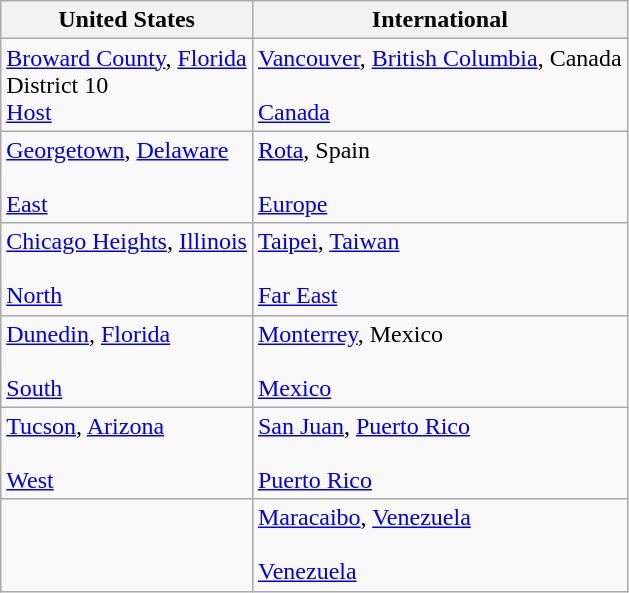<table class="wikitable">
<tr>
<th>United States</th>
<th>International</th>
</tr>
<tr>
<td> <a href='#'>Broward County</a>, <a href='#'>Florida</a><br>District 10<br><a href='#'>Host</a></td>
<td> <a href='#'>Vancouver</a>, <a href='#'>British Columbia</a>, Canada<br><br><a href='#'>Canada</a></td>
</tr>
<tr>
<td> <a href='#'>Georgetown</a>, <a href='#'>Delaware</a><br><br><a href='#'>East</a></td>
<td> <a href='#'>Rota</a>, Spain<br><br><a href='#'>Europe</a></td>
</tr>
<tr>
<td> <a href='#'>Chicago Heights</a>, <a href='#'>Illinois</a><br><br><a href='#'>North</a></td>
<td> <a href='#'>Taipei</a>, <a href='#'>Taiwan</a><br><br><a href='#'>Far East</a></td>
</tr>
<tr>
<td> <a href='#'>Dunedin</a>, <a href='#'>Florida</a><br><br><a href='#'>South</a></td>
<td> <a href='#'>Monterrey</a>, Mexico<br> <br><a href='#'>Mexico</a></td>
</tr>
<tr>
<td> <a href='#'>Tucson</a>, <a href='#'>Arizona</a><br><br><a href='#'>West</a></td>
<td> <a href='#'>San Juan</a>, <a href='#'>Puerto Rico</a><br> <br><a href='#'>Puerto Rico</a></td>
</tr>
<tr>
<td></td>
<td> <a href='#'>Maracaibo</a>, <a href='#'>Venezuela</a><br> <br><a href='#'>Venezuela</a></td>
</tr>
</table>
